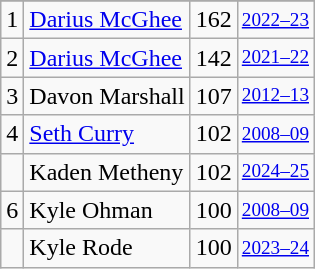<table class="wikitable">
<tr>
</tr>
<tr>
<td>1</td>
<td><a href='#'>Darius McGhee</a></td>
<td>162</td>
<td style="font-size:80%;"><a href='#'>2022–23</a></td>
</tr>
<tr>
<td>2</td>
<td><a href='#'>Darius McGhee</a></td>
<td>142</td>
<td style="font-size:80%;"><a href='#'>2021–22</a></td>
</tr>
<tr>
<td>3</td>
<td>Davon Marshall</td>
<td>107</td>
<td style="font-size:80%;"><a href='#'>2012–13</a></td>
</tr>
<tr>
<td>4</td>
<td><a href='#'>Seth Curry</a></td>
<td>102</td>
<td style="font-size:80%;"><a href='#'>2008–09</a></td>
</tr>
<tr>
<td></td>
<td>Kaden Metheny</td>
<td>102</td>
<td style="font-size:80%;"><a href='#'>2024–25</a></td>
</tr>
<tr>
<td>6</td>
<td>Kyle Ohman</td>
<td>100</td>
<td style="font-size:80%;"><a href='#'>2008–09</a></td>
</tr>
<tr>
<td></td>
<td>Kyle Rode</td>
<td>100</td>
<td style="font-size:80%;"><a href='#'>2023–24</a></td>
</tr>
</table>
